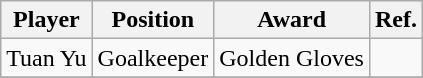<table class="wikitable">
<tr>
<th>Player</th>
<th>Position</th>
<th>Award</th>
<th>Ref.</th>
</tr>
<tr>
<td> Tuan Yu</td>
<td align="center">Goalkeeper</td>
<td align="center">Golden Gloves</td>
<td align="center"></td>
</tr>
<tr>
</tr>
</table>
